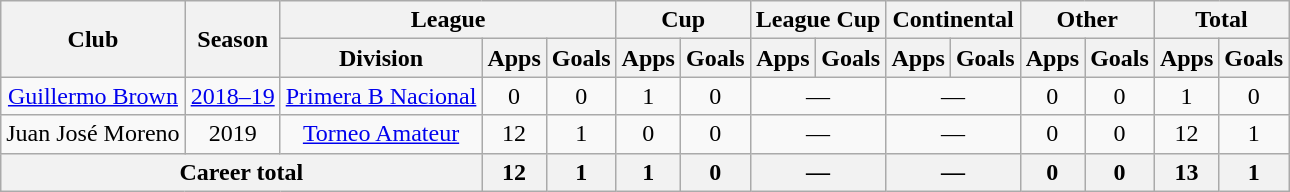<table class="wikitable" style="text-align:center">
<tr>
<th rowspan="2">Club</th>
<th rowspan="2">Season</th>
<th colspan="3">League</th>
<th colspan="2">Cup</th>
<th colspan="2">League Cup</th>
<th colspan="2">Continental</th>
<th colspan="2">Other</th>
<th colspan="2">Total</th>
</tr>
<tr>
<th>Division</th>
<th>Apps</th>
<th>Goals</th>
<th>Apps</th>
<th>Goals</th>
<th>Apps</th>
<th>Goals</th>
<th>Apps</th>
<th>Goals</th>
<th>Apps</th>
<th>Goals</th>
<th>Apps</th>
<th>Goals</th>
</tr>
<tr>
<td rowspan="1"><a href='#'>Guillermo Brown</a></td>
<td><a href='#'>2018–19</a></td>
<td rowspan="1"><a href='#'>Primera B Nacional</a></td>
<td>0</td>
<td>0</td>
<td>1</td>
<td>0</td>
<td colspan="2">—</td>
<td colspan="2">—</td>
<td>0</td>
<td>0</td>
<td>1</td>
<td>0</td>
</tr>
<tr>
<td rowspan="1">Juan José Moreno</td>
<td>2019</td>
<td rowspan="1"><a href='#'>Torneo Amateur</a></td>
<td>12</td>
<td>1</td>
<td>0</td>
<td>0</td>
<td colspan="2">—</td>
<td colspan="2">—</td>
<td>0</td>
<td>0</td>
<td>12</td>
<td>1</td>
</tr>
<tr>
<th colspan="3">Career total</th>
<th>12</th>
<th>1</th>
<th>1</th>
<th>0</th>
<th colspan="2">—</th>
<th colspan="2">—</th>
<th>0</th>
<th>0</th>
<th>13</th>
<th>1</th>
</tr>
</table>
